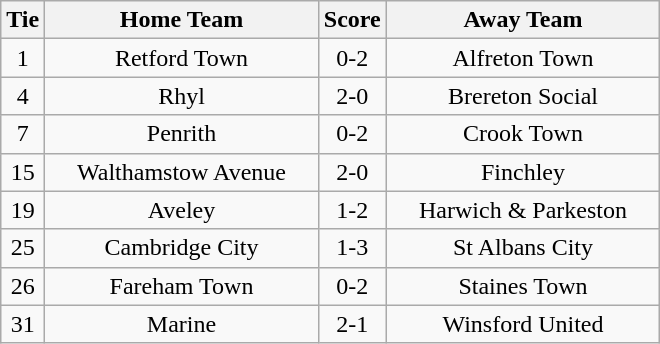<table class="wikitable" style="text-align:center;">
<tr>
<th width=20>Tie</th>
<th width=175>Home Team</th>
<th width=20>Score</th>
<th width=175>Away Team</th>
</tr>
<tr>
<td>1</td>
<td>Retford Town</td>
<td>0-2</td>
<td>Alfreton Town</td>
</tr>
<tr>
<td>4</td>
<td>Rhyl</td>
<td>2-0</td>
<td>Brereton Social</td>
</tr>
<tr>
<td>7</td>
<td>Penrith</td>
<td>0-2</td>
<td>Crook Town</td>
</tr>
<tr>
<td>15</td>
<td>Walthamstow Avenue</td>
<td>2-0</td>
<td>Finchley</td>
</tr>
<tr>
<td>19</td>
<td>Aveley</td>
<td>1-2</td>
<td>Harwich & Parkeston</td>
</tr>
<tr>
<td>25</td>
<td>Cambridge City</td>
<td>1-3</td>
<td>St Albans City</td>
</tr>
<tr>
<td>26</td>
<td>Fareham Town</td>
<td>0-2</td>
<td>Staines Town</td>
</tr>
<tr>
<td>31</td>
<td>Marine</td>
<td>2-1</td>
<td>Winsford United</td>
</tr>
</table>
